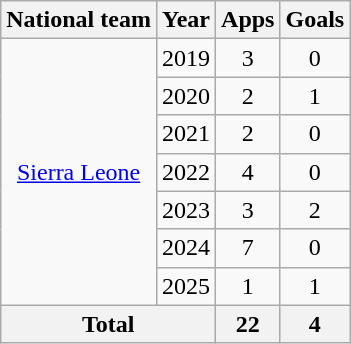<table class="wikitable" style="text-align: center;">
<tr>
<th>National team</th>
<th>Year</th>
<th>Apps</th>
<th>Goals</th>
</tr>
<tr>
<td rowspan="7"><a href='#'>Sierra Leone</a></td>
<td>2019</td>
<td>3</td>
<td>0</td>
</tr>
<tr>
<td>2020</td>
<td>2</td>
<td>1</td>
</tr>
<tr>
<td>2021</td>
<td>2</td>
<td>0</td>
</tr>
<tr>
<td>2022</td>
<td>4</td>
<td>0</td>
</tr>
<tr>
<td>2023</td>
<td>3</td>
<td>2</td>
</tr>
<tr>
<td>2024</td>
<td>7</td>
<td>0</td>
</tr>
<tr>
<td>2025</td>
<td>1</td>
<td>1</td>
</tr>
<tr>
<th colspan="2">Total</th>
<th>22</th>
<th>4</th>
</tr>
</table>
